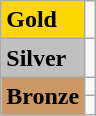<table class="wikitable">
<tr>
<td bgcolor="gold"><strong>Gold</strong></td>
<td></td>
</tr>
<tr>
<td bgcolor="silver"><strong>Silver</strong></td>
<td></td>
</tr>
<tr>
<td rowspan="2" bgcolor="#cc9966"><strong>Bronze</strong></td>
<td></td>
</tr>
<tr>
<td></td>
</tr>
</table>
